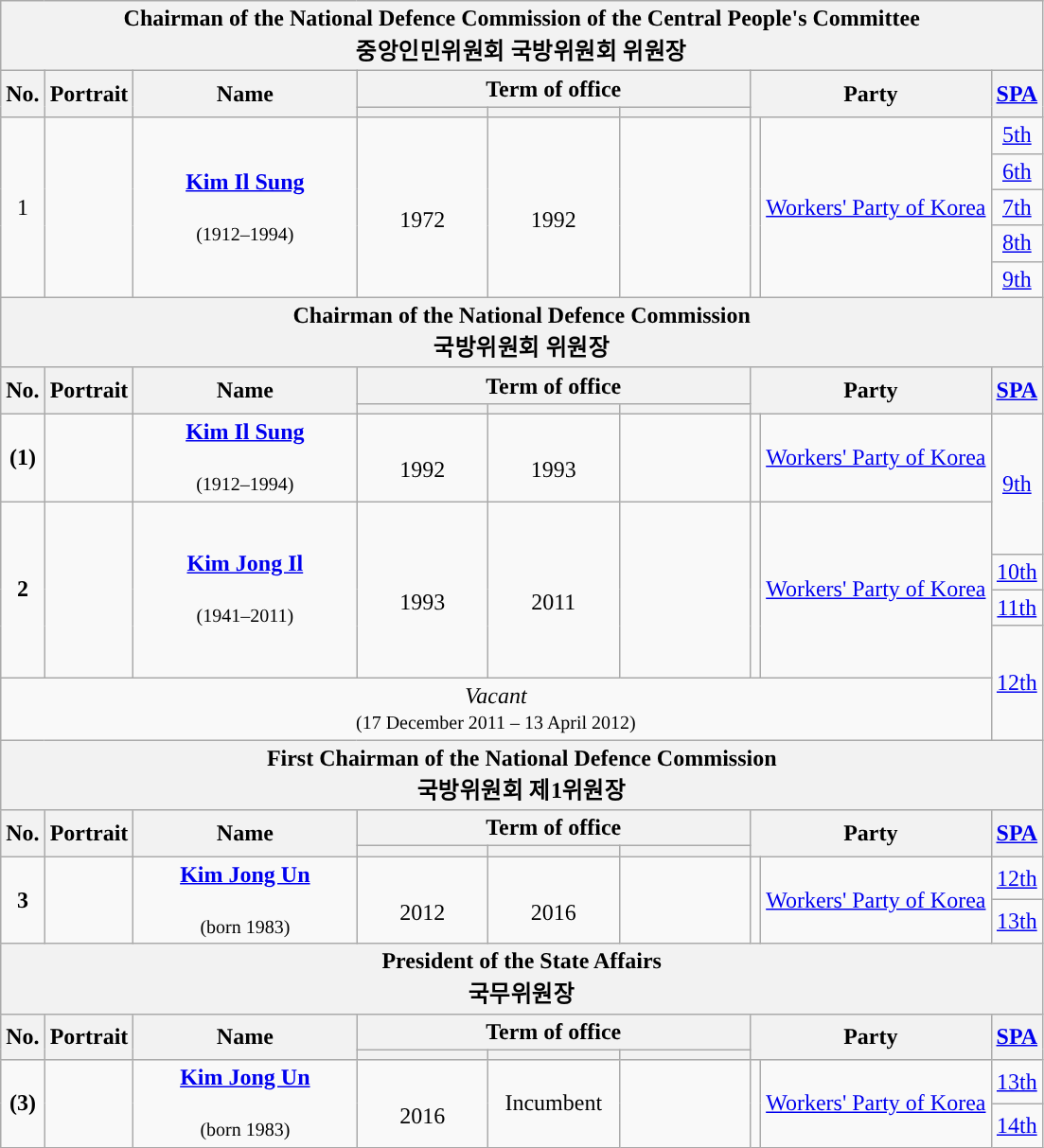<table class="wikitable" style="text-align:center;">
<tr>
<th colspan="9"><strong>Chairman of the National Defence Commission of the Central People's Committee</strong><br><strong>중앙인민위원회 국방위원회 위원장</strong></th>
</tr>
<tr>
<th rowspan="2">No.</th>
<th rowspan="2">Portrait</th>
<th rowspan="2" width="150">Name<br></th>
<th colspan="3">Term of office</th>
<th colspan="2" rowspan="2">Party</th>
<th rowspan="2"><a href='#'>SPA</a></th>
</tr>
<tr>
<th width="85"></th>
<th width="85"></th>
<th width="85"></th>
</tr>
<tr>
<td rowspan="5">1</td>
<td rowspan="5"></td>
<td rowspan="5"><strong><a href='#'>Kim Il Sung</a></strong><br><br><small>(1912–1994)</small></td>
<td rowspan="5"><br>1972</td>
<td rowspan="5"><br>1992</td>
<td rowspan="5"></td>
<td rowspan="5"></td>
<td rowspan="5"><a href='#'>Workers' Party of Korea</a></td>
<td><a href='#'>5th</a></td>
</tr>
<tr>
<td><a href='#'>6th</a></td>
</tr>
<tr>
<td><a href='#'>7th</a></td>
</tr>
<tr>
<td><a href='#'>8th</a></td>
</tr>
<tr>
<td><a href='#'>9th</a></td>
</tr>
<tr>
<th colspan="9"><strong>Chairman of the National Defence Commission</strong><br><strong>국방위원회 위원장</strong></th>
</tr>
<tr>
<th rowspan="2">No.</th>
<th rowspan="2">Portrait</th>
<th rowspan="2">Name<br></th>
<th colspan="3">Term of office</th>
<th colspan="2" rowspan="2">Party</th>
<th rowspan="2"><a href='#'>SPA</a></th>
</tr>
<tr>
<th></th>
<th></th>
<th></th>
</tr>
<tr>
<td><strong>(1)</strong></td>
<td></td>
<td><strong><a href='#'>Kim Il Sung</a></strong><br><br><small>(1912–1994)</small></td>
<td><br>1992</td>
<td><br>1993</td>
<td></td>
<td></td>
<td><a href='#'>Workers' Party of Korea</a></td>
<td rowspan="2"><a href='#'>9th</a></td>
</tr>
<tr style="height:37px;">
<td rowspan="4"><strong>2</strong></td>
<td rowspan="4"></td>
<td rowspan="4"><strong><a href='#'>Kim Jong Il</a></strong><br><br><small>(1941–2011)</small><br></td>
<td rowspan="4"><br>1993</td>
<td rowspan="4"><br>2011</td>
<td rowspan="4"></td>
<td rowspan="4"></td>
<td rowspan="4"><a href='#'>Workers' Party of Korea</a></td>
</tr>
<tr>
<td><a href='#'>10th</a></td>
</tr>
<tr>
<td><a href='#'>11th</a></td>
</tr>
<tr style="height:37px;">
<td rowspan="2"><a href='#'>12th</a></td>
</tr>
<tr>
<td colspan="8"><em>Vacant</em><br><small>(17 December 2011 – 13 April 2012)</small></td>
</tr>
<tr>
<th colspan="9"><strong>First Chairman of the National Defence Commission</strong><br><strong>국방위원회 제1위원장</strong></th>
</tr>
<tr>
<th rowspan="2">No.</th>
<th rowspan="2">Portrait</th>
<th rowspan="2">Name<br></th>
<th colspan="3">Term of office</th>
<th colspan="2" rowspan="2">Party</th>
<th rowspan="2"><a href='#'>SPA</a></th>
</tr>
<tr>
<th></th>
<th></th>
<th></th>
</tr>
<tr>
<td rowspan="2"><strong>3</strong></td>
<td rowspan="2"></td>
<td rowspan="2"><strong><a href='#'>Kim Jong Un</a></strong><br><br><small>(born 1983)</small><br></td>
<td rowspan="2"><br>2012</td>
<td rowspan="2"><br>2016</td>
<td rowspan="2"></td>
<td rowspan="2"></td>
<td rowspan="2"><a href='#'>Workers' Party of Korea</a></td>
<td><a href='#'>12th</a></td>
</tr>
<tr>
<td><a href='#'>13th</a></td>
</tr>
<tr>
<th colspan="9"><strong>President of the State Affairs</strong><br><strong>국무위원장</strong></th>
</tr>
<tr>
<th rowspan="2">No.</th>
<th rowspan="2">Portrait</th>
<th rowspan="2">Name<br></th>
<th colspan="3">Term of office</th>
<th colspan="2" rowspan="2">Party</th>
<th rowspan="2"><a href='#'>SPA</a></th>
</tr>
<tr>
<th></th>
<th></th>
<th></th>
</tr>
<tr>
<td rowspan="2"><strong>(3)</strong></td>
<td rowspan="2"></td>
<td rowspan="2"><strong><a href='#'>Kim Jong Un</a></strong><br><br><small>(born 1983)</small><br></td>
<td rowspan="2"><br>2016</td>
<td rowspan="2">Incumbent</td>
<td rowspan="2"></td>
<td rowspan="2"></td>
<td rowspan="2"><a href='#'>Workers' Party of Korea</a></td>
<td><a href='#'>13th</a></td>
</tr>
<tr>
<td><a href='#'>14th</a></td>
</tr>
</table>
